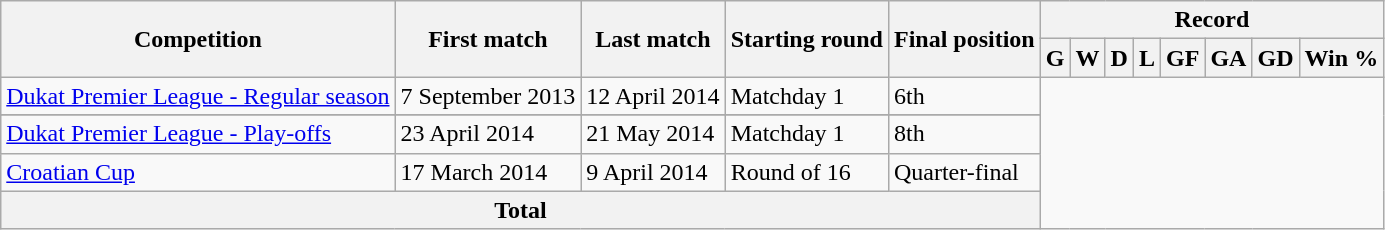<table class="wikitable" style="text-align: center">
<tr>
<th rowspan=2>Competition</th>
<th rowspan=2>First match</th>
<th rowspan=2>Last match</th>
<th rowspan=2>Starting round</th>
<th rowspan=2>Final position</th>
<th colspan=8>Record</th>
</tr>
<tr>
<th>G</th>
<th>W</th>
<th>D</th>
<th>L</th>
<th>GF</th>
<th>GA</th>
<th>GD</th>
<th>Win %</th>
</tr>
<tr>
<td align=left><a href='#'>Dukat Premier League - Regular season</a></td>
<td align=left>7 September 2013</td>
<td align=left>12 April 2014</td>
<td align=left>Matchday 1</td>
<td align=left>6th<br></td>
</tr>
<tr>
</tr>
<tr>
<td align=left><a href='#'>Dukat Premier League - Play-offs</a></td>
<td align=left>23 April 2014</td>
<td align=left>21 May 2014</td>
<td align=left>Matchday 1</td>
<td align=left>8th<br></td>
</tr>
<tr>
<td align=left><a href='#'>Croatian Cup</a></td>
<td align=left>17 March 2014</td>
<td align=left>9 April 2014</td>
<td align=left>Round of 16</td>
<td align=left>Quarter-final<br></td>
</tr>
<tr>
<th colspan=5>Total<br></th>
</tr>
</table>
